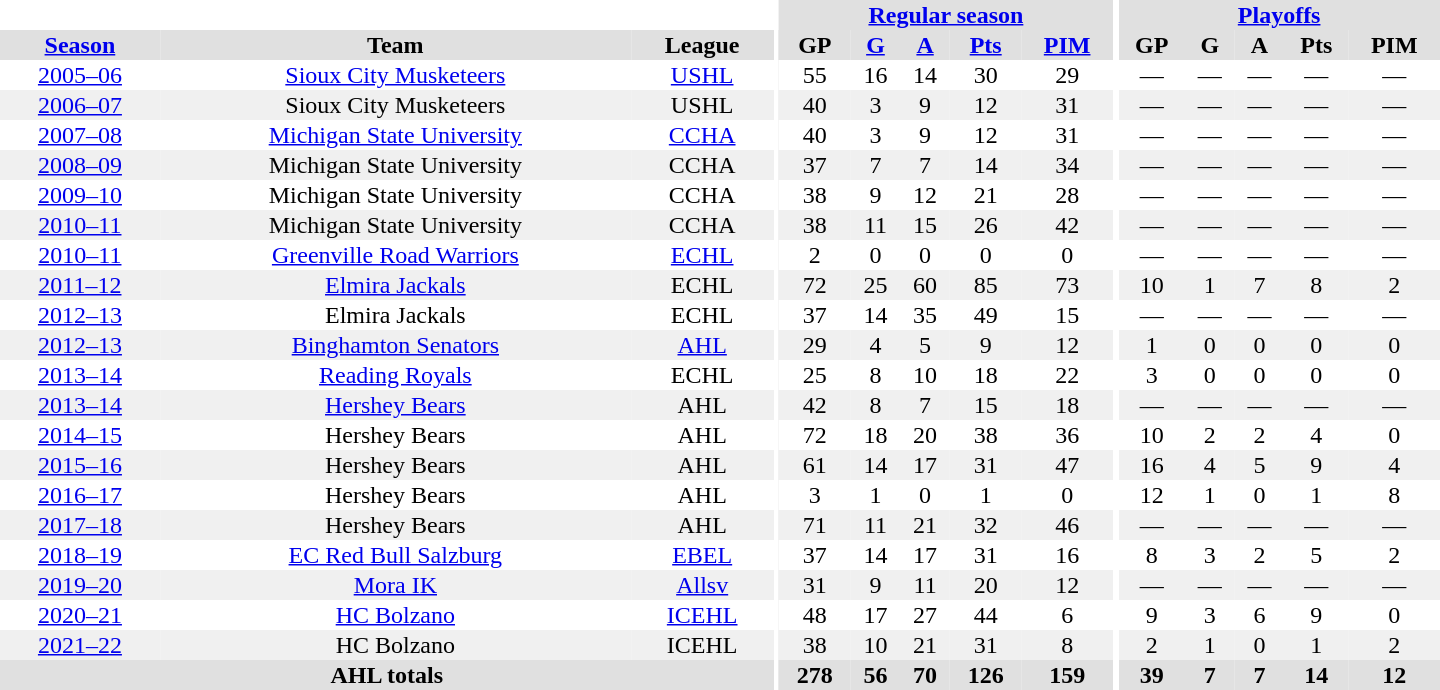<table border="0" cellpadding="1" cellspacing="0" style="text-align:center; width:60em">
<tr bgcolor="#e0e0e0">
<th colspan="3" bgcolor="#ffffff"></th>
<th rowspan="99" bgcolor="#ffffff"></th>
<th colspan="5"><a href='#'>Regular season</a></th>
<th rowspan="99" bgcolor="#ffffff"></th>
<th colspan="5"><a href='#'>Playoffs</a></th>
</tr>
<tr bgcolor="#e0e0e0">
<th><a href='#'>Season</a></th>
<th>Team</th>
<th>League</th>
<th>GP</th>
<th><a href='#'>G</a></th>
<th><a href='#'>A</a></th>
<th><a href='#'>Pts</a></th>
<th><a href='#'>PIM</a></th>
<th>GP</th>
<th>G</th>
<th>A</th>
<th>Pts</th>
<th>PIM</th>
</tr>
<tr>
<td><a href='#'>2005–06</a></td>
<td><a href='#'>Sioux City Musketeers</a></td>
<td><a href='#'>USHL</a></td>
<td>55</td>
<td>16</td>
<td>14</td>
<td>30</td>
<td>29</td>
<td>—</td>
<td>—</td>
<td>—</td>
<td>—</td>
<td>—</td>
</tr>
<tr bgcolor="#f0f0f0">
<td><a href='#'>2006–07</a></td>
<td>Sioux City Musketeers</td>
<td>USHL</td>
<td>40</td>
<td>3</td>
<td>9</td>
<td>12</td>
<td>31</td>
<td>—</td>
<td>—</td>
<td>—</td>
<td>—</td>
<td>—</td>
</tr>
<tr>
<td><a href='#'>2007–08</a></td>
<td><a href='#'>Michigan State University</a></td>
<td><a href='#'>CCHA</a></td>
<td>40</td>
<td>3</td>
<td>9</td>
<td>12</td>
<td>31</td>
<td>—</td>
<td>—</td>
<td>—</td>
<td>—</td>
<td>—</td>
</tr>
<tr bgcolor="#f0f0f0">
<td><a href='#'>2008–09</a></td>
<td>Michigan State University</td>
<td>CCHA</td>
<td>37</td>
<td>7</td>
<td>7</td>
<td>14</td>
<td>34</td>
<td>—</td>
<td>—</td>
<td>—</td>
<td>—</td>
<td>—</td>
</tr>
<tr>
<td><a href='#'>2009–10</a></td>
<td>Michigan State University</td>
<td>CCHA</td>
<td>38</td>
<td>9</td>
<td>12</td>
<td>21</td>
<td>28</td>
<td>—</td>
<td>—</td>
<td>—</td>
<td>—</td>
<td>—</td>
</tr>
<tr bgcolor="#f0f0f0">
<td><a href='#'>2010–11</a></td>
<td>Michigan State University</td>
<td>CCHA</td>
<td>38</td>
<td>11</td>
<td>15</td>
<td>26</td>
<td>42</td>
<td>—</td>
<td>—</td>
<td>—</td>
<td>—</td>
<td>—</td>
</tr>
<tr>
<td><a href='#'>2010–11</a></td>
<td><a href='#'>Greenville Road Warriors</a></td>
<td><a href='#'>ECHL</a></td>
<td>2</td>
<td>0</td>
<td>0</td>
<td>0</td>
<td>0</td>
<td>—</td>
<td>—</td>
<td>—</td>
<td>—</td>
<td>—</td>
</tr>
<tr bgcolor="#f0f0f0">
<td><a href='#'>2011–12</a></td>
<td><a href='#'>Elmira Jackals</a></td>
<td>ECHL</td>
<td>72</td>
<td>25</td>
<td>60</td>
<td>85</td>
<td>73</td>
<td>10</td>
<td>1</td>
<td>7</td>
<td>8</td>
<td>2</td>
</tr>
<tr>
<td><a href='#'>2012–13</a></td>
<td>Elmira Jackals</td>
<td>ECHL</td>
<td>37</td>
<td>14</td>
<td>35</td>
<td>49</td>
<td>15</td>
<td>—</td>
<td>—</td>
<td>—</td>
<td>—</td>
<td>—</td>
</tr>
<tr bgcolor="#f0f0f0">
<td><a href='#'>2012–13</a></td>
<td><a href='#'>Binghamton Senators</a></td>
<td><a href='#'>AHL</a></td>
<td>29</td>
<td>4</td>
<td>5</td>
<td>9</td>
<td>12</td>
<td>1</td>
<td>0</td>
<td>0</td>
<td>0</td>
<td>0</td>
</tr>
<tr>
<td><a href='#'>2013–14</a></td>
<td><a href='#'>Reading Royals</a></td>
<td>ECHL</td>
<td>25</td>
<td>8</td>
<td>10</td>
<td>18</td>
<td>22</td>
<td>3</td>
<td>0</td>
<td>0</td>
<td>0</td>
<td>0</td>
</tr>
<tr bgcolor="#f0f0f0">
<td><a href='#'>2013–14</a></td>
<td><a href='#'>Hershey Bears</a></td>
<td>AHL</td>
<td>42</td>
<td>8</td>
<td>7</td>
<td>15</td>
<td>18</td>
<td>—</td>
<td>—</td>
<td>—</td>
<td>—</td>
<td>—</td>
</tr>
<tr>
<td><a href='#'>2014–15</a></td>
<td>Hershey Bears</td>
<td>AHL</td>
<td>72</td>
<td>18</td>
<td>20</td>
<td>38</td>
<td>36</td>
<td>10</td>
<td>2</td>
<td>2</td>
<td>4</td>
<td>0</td>
</tr>
<tr bgcolor="#f0f0f0">
<td><a href='#'>2015–16</a></td>
<td>Hershey Bears</td>
<td>AHL</td>
<td>61</td>
<td>14</td>
<td>17</td>
<td>31</td>
<td>47</td>
<td>16</td>
<td>4</td>
<td>5</td>
<td>9</td>
<td>4</td>
</tr>
<tr>
<td><a href='#'>2016–17</a></td>
<td>Hershey Bears</td>
<td>AHL</td>
<td>3</td>
<td>1</td>
<td>0</td>
<td>1</td>
<td>0</td>
<td>12</td>
<td>1</td>
<td>0</td>
<td>1</td>
<td>8</td>
</tr>
<tr bgcolor="#f0f0f0">
<td><a href='#'>2017–18</a></td>
<td>Hershey Bears</td>
<td>AHL</td>
<td>71</td>
<td>11</td>
<td>21</td>
<td>32</td>
<td>46</td>
<td>—</td>
<td>—</td>
<td>—</td>
<td>—</td>
<td>—</td>
</tr>
<tr>
<td><a href='#'>2018–19</a></td>
<td><a href='#'>EC Red Bull Salzburg</a></td>
<td><a href='#'>EBEL</a></td>
<td>37</td>
<td>14</td>
<td>17</td>
<td>31</td>
<td>16</td>
<td>8</td>
<td>3</td>
<td>2</td>
<td>5</td>
<td>2</td>
</tr>
<tr bgcolor="#f0f0f0">
<td><a href='#'>2019–20</a></td>
<td><a href='#'>Mora IK</a></td>
<td><a href='#'>Allsv</a></td>
<td>31</td>
<td>9</td>
<td>11</td>
<td>20</td>
<td>12</td>
<td>—</td>
<td>—</td>
<td>—</td>
<td>—</td>
<td>—</td>
</tr>
<tr>
<td><a href='#'>2020–21</a></td>
<td><a href='#'>HC Bolzano</a></td>
<td><a href='#'>ICEHL</a></td>
<td>48</td>
<td>17</td>
<td>27</td>
<td>44</td>
<td>6</td>
<td>9</td>
<td>3</td>
<td>6</td>
<td>9</td>
<td>0</td>
</tr>
<tr bgcolor="#f0f0f0">
<td><a href='#'>2021–22</a></td>
<td>HC Bolzano</td>
<td>ICEHL</td>
<td>38</td>
<td>10</td>
<td>21</td>
<td>31</td>
<td>8</td>
<td>2</td>
<td>1</td>
<td>0</td>
<td>1</td>
<td>2</td>
</tr>
<tr bgcolor="#e0e0e0">
<th colspan="3">AHL totals</th>
<th>278</th>
<th>56</th>
<th>70</th>
<th>126</th>
<th>159</th>
<th>39</th>
<th>7</th>
<th>7</th>
<th>14</th>
<th>12</th>
</tr>
</table>
